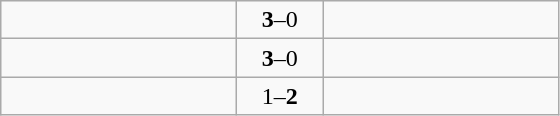<table class="wikitable">
<tr>
<td width=150><strong></strong></td>
<td style="width:50px" align=center><strong>3</strong>–0</td>
<td width=150></td>
</tr>
<tr>
<td width=150><strong></strong></td>
<td style="width:50px" align=center><strong>3</strong>–0</td>
<td width=150></td>
</tr>
<tr>
<td width=150></td>
<td style="width:50px" align=center>1–<strong>2</strong></td>
<td width=150><strong></strong></td>
</tr>
</table>
